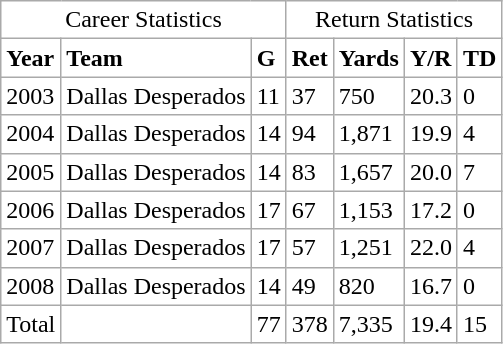<table class="wikitable" border=0 style="background: #FFFFFF;">
<tr>
<td colspan=3 align="center">Career Statistics</td>
<td colspan=12 align="center">Return Statistics</td>
</tr>
<tr>
<td><strong>Year</strong></td>
<td><strong>Team</strong></td>
<td><strong>G</strong></td>
<td><strong>Ret</strong></td>
<td><strong>Yards</strong></td>
<td><strong>Y/R</strong></td>
<td><strong>TD</strong></td>
</tr>
<tr>
<td>2003</td>
<td>Dallas Desperados</td>
<td>11</td>
<td>37</td>
<td>750</td>
<td>20.3</td>
<td>0</td>
</tr>
<tr>
<td>2004</td>
<td>Dallas Desperados</td>
<td>14</td>
<td>94</td>
<td>1,871</td>
<td>19.9</td>
<td>4</td>
</tr>
<tr>
<td>2005</td>
<td>Dallas Desperados</td>
<td>14</td>
<td>83</td>
<td>1,657</td>
<td>20.0</td>
<td>7</td>
</tr>
<tr>
<td>2006</td>
<td>Dallas Desperados</td>
<td>17</td>
<td>67</td>
<td>1,153</td>
<td>17.2</td>
<td>0</td>
</tr>
<tr>
<td>2007</td>
<td>Dallas Desperados</td>
<td>17</td>
<td>57</td>
<td>1,251</td>
<td>22.0</td>
<td>4</td>
</tr>
<tr>
<td>2008</td>
<td>Dallas Desperados</td>
<td>14</td>
<td>49</td>
<td>820</td>
<td>16.7</td>
<td>0</td>
</tr>
<tr>
<td>Total</td>
<td></td>
<td>77</td>
<td>378</td>
<td>7,335</td>
<td>19.4</td>
<td>15</td>
</tr>
</table>
